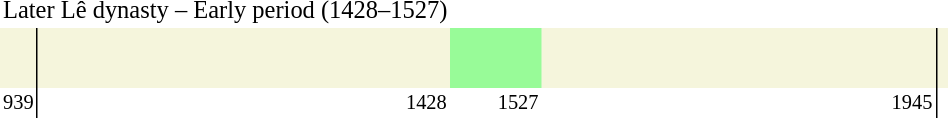<table width="50%" cellpadding="2" cellspacing="0" style="text-align: right; font-size: 85%; border-bottom: 4px solid #FFFFFF">
<tr>
<td colspan="4" align="left"><big>Later Lê dynasty – Early period (1428–1527)</big></td>
</tr>
<tr style="background-color: #F5F5DC; height:40px;">
<td width="10" style="border-right: 1px solid #000000"> </td>
<td width="46%"> </td>
<td width="10%" style="background:#98FB98"> </td>
<td width="44%"> </td>
<td width="10" style="border-left: 1px solid #000000"> </td>
</tr>
<tr>
<td style="border-right: 1px solid #000000">939</td>
<td>1428</td>
<td>1527</td>
<td>1945</td>
<td style="border-left: 1px solid #000000"> </td>
</tr>
</table>
